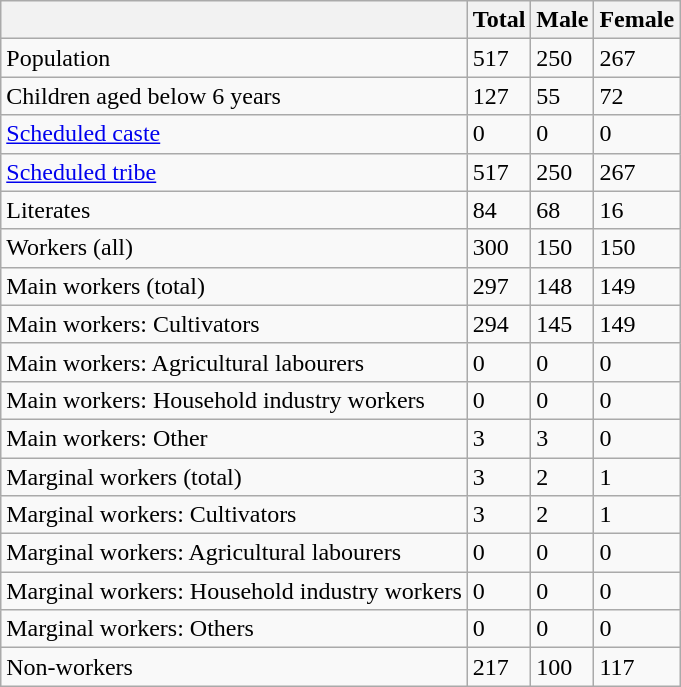<table class="wikitable sortable">
<tr>
<th></th>
<th>Total</th>
<th>Male</th>
<th>Female</th>
</tr>
<tr>
<td>Population</td>
<td>517</td>
<td>250</td>
<td>267</td>
</tr>
<tr>
<td>Children aged below 6 years</td>
<td>127</td>
<td>55</td>
<td>72</td>
</tr>
<tr>
<td><a href='#'>Scheduled caste</a></td>
<td>0</td>
<td>0</td>
<td>0</td>
</tr>
<tr>
<td><a href='#'>Scheduled tribe</a></td>
<td>517</td>
<td>250</td>
<td>267</td>
</tr>
<tr>
<td>Literates</td>
<td>84</td>
<td>68</td>
<td>16</td>
</tr>
<tr>
<td>Workers (all)</td>
<td>300</td>
<td>150</td>
<td>150</td>
</tr>
<tr>
<td>Main workers (total)</td>
<td>297</td>
<td>148</td>
<td>149</td>
</tr>
<tr>
<td>Main workers: Cultivators</td>
<td>294</td>
<td>145</td>
<td>149</td>
</tr>
<tr>
<td>Main workers: Agricultural labourers</td>
<td>0</td>
<td>0</td>
<td>0</td>
</tr>
<tr>
<td>Main workers: Household industry workers</td>
<td>0</td>
<td>0</td>
<td>0</td>
</tr>
<tr>
<td>Main workers: Other</td>
<td>3</td>
<td>3</td>
<td>0</td>
</tr>
<tr>
<td>Marginal workers (total)</td>
<td>3</td>
<td>2</td>
<td>1</td>
</tr>
<tr>
<td>Marginal workers: Cultivators</td>
<td>3</td>
<td>2</td>
<td>1</td>
</tr>
<tr>
<td>Marginal workers: Agricultural labourers</td>
<td>0</td>
<td>0</td>
<td>0</td>
</tr>
<tr>
<td>Marginal workers: Household industry workers</td>
<td>0</td>
<td>0</td>
<td>0</td>
</tr>
<tr>
<td>Marginal workers: Others</td>
<td>0</td>
<td>0</td>
<td>0</td>
</tr>
<tr>
<td>Non-workers</td>
<td>217</td>
<td>100</td>
<td>117</td>
</tr>
</table>
